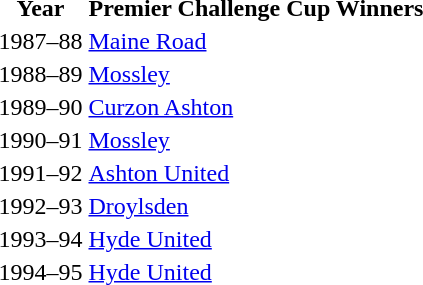<table>
<tr>
<th>Year</th>
<th>Premier Challenge Cup Winners</th>
</tr>
<tr>
<td>1987–88</td>
<td><a href='#'>Maine Road</a></td>
</tr>
<tr>
<td>1988–89</td>
<td><a href='#'>Mossley</a></td>
</tr>
<tr>
<td>1989–90</td>
<td><a href='#'>Curzon Ashton</a></td>
</tr>
<tr>
<td>1990–91</td>
<td><a href='#'>Mossley</a></td>
</tr>
<tr>
<td>1991–92</td>
<td><a href='#'>Ashton United</a></td>
</tr>
<tr>
<td>1992–93</td>
<td><a href='#'>Droylsden</a></td>
</tr>
<tr>
<td>1993–94</td>
<td><a href='#'>Hyde United</a></td>
</tr>
<tr>
<td>1994–95</td>
<td><a href='#'>Hyde United</a></td>
</tr>
</table>
